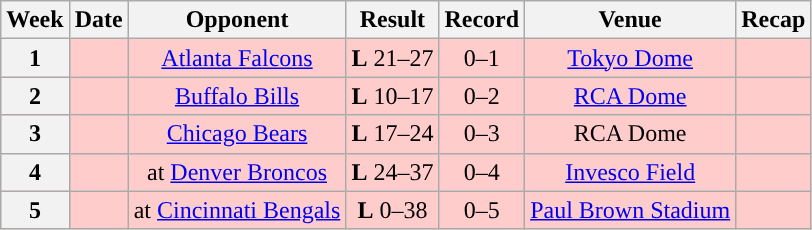<table class="wikitable" style="text-align:center">
<tr>
<th>Week</th>
<th>Date</th>
<th>Opponent</th>
<th>Result</th>
<th>Record</th>
<th>Venue</th>
<th>Recap</th>
</tr>
<tr style="background:#fcc; text-align:center;">
<th>1</th>
<td></td>
<td><a href='#'>Atlanta Falcons</a></td>
<td><strong>L</strong> 21–27</td>
<td>0–1</td>
<td>  <a href='#'>Tokyo Dome</a> </td>
<td></td>
</tr>
<tr style="background:#fcc; text-align:center;">
<th>2</th>
<td></td>
<td><a href='#'>Buffalo Bills</a></td>
<td><strong>L</strong>  10–17</td>
<td>0–2</td>
<td><a href='#'>RCA Dome</a></td>
<td></td>
</tr>
<tr style="background:#fcc; text-align:center;">
<th>3</th>
<td></td>
<td><a href='#'>Chicago Bears</a></td>
<td><strong>L</strong> 17–24</td>
<td>0–3</td>
<td>RCA Dome</td>
<td></td>
</tr>
<tr style="background:#fcc; text-align:center;">
<th>4</th>
<td></td>
<td>at <a href='#'>Denver Broncos</a></td>
<td><strong>L</strong> 24–37</td>
<td>0–4</td>
<td><a href='#'>Invesco Field</a></td>
<td></td>
</tr>
<tr style="background:#fcc; text-align:center;">
<th>5</th>
<td></td>
<td>at <a href='#'>Cincinnati Bengals</a></td>
<td><strong>L</strong> 0–38</td>
<td>0–5</td>
<td><a href='#'>Paul Brown Stadium</a></td>
<td></td>
</tr>
</table>
